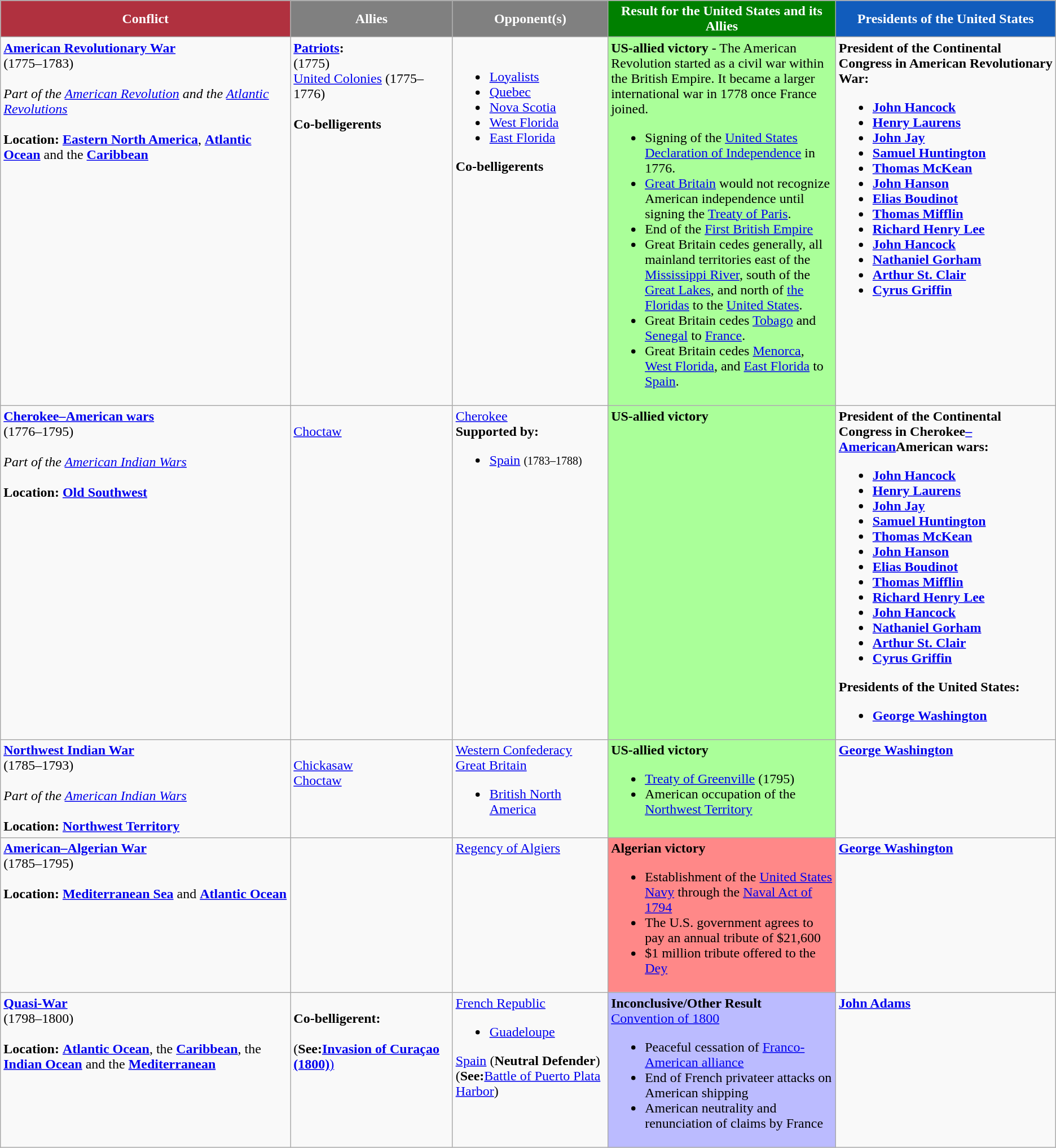<table class="wikitable sticky-header">
<tr style="color: white">
<th style="background:#b0313f; width:350px;"><span>Conflict</span></th>
<th style="background:gray; width:190px;"><span>Allies</span></th>
<th style="background:gray; width:180px;"><span>Opponent(s)</span></th>
<th style="background:green; width:270px;"><span>Result for the United States and its Allies</span></th>
<th style="background:#115cbc; width:260px;"><span>Presidents of the United States</span></th>
</tr>
<tr valign=top>
<td><strong><a href='#'>American Revolutionary War</a></strong><br>(1775–1783)<br><br><em>Part of the <a href='#'>American Revolution</a> and the <a href='#'>Atlantic Revolutions</a></em><br><br><strong>Location:</strong> <strong><a href='#'>Eastern North America</a></strong>, <strong><a href='#'>Atlantic Ocean</a></strong> and the <strong><a href='#'>Caribbean</a></strong><br></td>
<td><strong><a href='#'>Patriots</a>:</strong><br> (1775)<br> <a href='#'>United Colonies</a> (1775–1776)<br><br><strong>Co-belligerents</strong><br>

</td>
<td><br><ul><li><a href='#'>Loyalists</a></li><li><a href='#'>Quebec</a></li><li><a href='#'>Nova Scotia</a></li><li><a href='#'>West Florida</a></li><li><a href='#'>East Florida</a></li></ul><strong>Co-belligerents</strong><br></td>
<td style="Background:#AF9"><strong>US-allied victory</strong> - The American Revolution started as a civil war within the British Empire. It became a larger international war in 1778 once France joined.<br><ul><li>Signing of the <a href='#'>United States Declaration of Independence</a> in 1776.</li><li><a href='#'>Great Britain</a> would not recognize American independence until signing the <a href='#'>Treaty of Paris</a>.</li><li>End of the <a href='#'>First British Empire</a></li><li>Great Britain cedes generally, all mainland territories east of the <a href='#'>Mississippi River</a>, south of the <a href='#'>Great Lakes</a>, and north of <a href='#'>the Floridas</a> to the <a href='#'>United States</a>.</li><li>Great Britain cedes <a href='#'>Tobago</a> and <a href='#'>Senegal</a> to <a href='#'>France</a>.</li><li>Great Britain cedes <a href='#'>Menorca</a>, <a href='#'>West Florida</a>, and <a href='#'>East Florida</a> to <a href='#'>Spain</a>.</li></ul></td>
<td><strong>President of the Continental Congress in American Revolutionary War:</strong><br><ul><li><strong><a href='#'>John Hancock</a></strong></li><li><strong><a href='#'>Henry Laurens</a></strong></li><li><strong><a href='#'>John Jay</a></strong></li><li><strong><a href='#'>Samuel Huntington</a></strong></li><li><strong><a href='#'>Thomas McKean</a></strong></li><li><strong><a href='#'>John Hanson</a></strong></li><li><strong><a href='#'>Elias Boudinot</a></strong></li><li><strong><a href='#'>Thomas Mifflin</a></strong></li><li><strong><a href='#'>Richard Henry Lee</a></strong></li><li><strong><a href='#'>John Hancock</a></strong></li><li><strong><a href='#'>Nathaniel Gorham</a></strong></li><li><strong><a href='#'>Arthur St. Clair</a></strong></li><li><strong><a href='#'>Cyrus Griffin</a></strong></li></ul></td>
</tr>
<tr valign=top>
<td><strong><a href='#'>Cherokee–American wars</a></strong><br>(1776–1795)<br><br><em>Part of the <a href='#'>American Indian Wars</a></em><br><br><strong>Location:</strong> <strong><a href='#'>Old Southwest</a></strong><br></td>
<td><br><a href='#'>Choctaw</a></td>
<td><a href='#'>Cherokee</a><br><strong>Supported by:</strong><ul><li> <a href='#'>Spain</a> <small>(1783–1788)</small></li></ul></td>
<td style="Background:#AF9"><strong>US-allied victory</strong></td>
<td><strong>President of the Continental Congress in Cherokee<a href='#'>–American</a>American wars:</strong><br><ul><li><strong><a href='#'>John Hancock</a></strong></li><li><strong><a href='#'>Henry Laurens</a></strong></li><li><strong><a href='#'>John Jay</a></strong></li><li><strong><a href='#'>Samuel Huntington</a></strong></li><li><strong><a href='#'>Thomas McKean</a></strong></li><li><strong><a href='#'>John Hanson</a></strong></li><li><strong><a href='#'>Elias Boudinot</a></strong></li><li><strong><a href='#'>Thomas Mifflin</a></strong></li><li><strong><a href='#'>Richard Henry Lee</a></strong></li><li><strong><a href='#'>John Hancock</a></strong></li><li><strong><a href='#'>Nathaniel Gorham</a></strong></li><li><strong><a href='#'>Arthur St. Clair</a></strong></li><li><strong><a href='#'>Cyrus Griffin</a></strong></li></ul><strong>Presidents of the United States:</strong><ul><li><strong><a href='#'>George Washington</a></strong></li></ul></td>
</tr>
<tr valign=top>
<td><strong><a href='#'>Northwest Indian War</a></strong><br>(1785–1793)<br><br><em>Part of the <a href='#'>American Indian Wars</a></em><br><br><strong>Location:</strong> <strong><a href='#'>Northwest Territory</a></strong><br></td>
<td><br><a href='#'>Chickasaw</a><br><a href='#'>Choctaw</a></td>
<td><a href='#'>Western Confederacy</a><br> <a href='#'>Great Britain</a><ul><li> <a href='#'>British North America</a></li></ul></td>
<td style="Background:#AF9"><strong>US-allied victory</strong><br><ul><li><a href='#'>Treaty of Greenville</a> (1795)</li><li>American occupation of the <a href='#'>Northwest Territory</a></li></ul></td>
<td><strong><a href='#'>George Washington</a></strong></td>
</tr>
<tr valign=top>
<td><strong><a href='#'>American–Algerian War</a></strong><br>(1785–1795)<br><br><strong>Location:</strong> <strong><a href='#'>Mediterranean Sea</a></strong> and <strong><a href='#'>Atlantic Ocean</a></strong></td>
<td></td>
<td> <a href='#'>Regency of Algiers</a></td>
<td style="background:#F88"><strong>Algerian victory</strong><br><ul><li>Establishment of the <a href='#'>United States Navy</a> through the <a href='#'>Naval Act of 1794</a></li><li>The U.S. government agrees to pay an annual tribute of $21,600</li><li>$1 million tribute offered to the <a href='#'>Dey</a></li></ul></td>
<td><strong><a href='#'>George Washington</a></strong></td>
</tr>
<tr valign=top>
<td><strong><a href='#'>Quasi-War</a></strong><br>(1798–1800)<br><br><strong>Location:</strong> <strong><a href='#'>Atlantic Ocean</a></strong>, the <strong><a href='#'>Caribbean</a></strong>, the <strong><a href='#'>Indian Ocean</a></strong> and the <strong><a href='#'>Mediterranean</a></strong></td>
<td><br><strong>Co-belligerent:</strong><br><br>(<strong>See:<a href='#'>Invasion of Curaçao (1800)</a></strong><a href='#'>)</a></td>
<td> <a href='#'>French Republic</a><br><ul><li> <a href='#'>Guadeloupe</a></li></ul> <a href='#'>Spain</a> (<strong>Neutral Defender</strong>)<br>(<strong>See:</strong><a href='#'>Battle of Puerto Plata Harbor</a>)</td>
<td style="Background:#BBF"><strong>Inconclusive/Other Result</strong><br><a href='#'>Convention of 1800</a><ul><li>Peaceful cessation of <a href='#'>Franco-American alliance</a></li><li>End of French privateer attacks on American shipping</li><li>American neutrality and renunciation of claims by France</li></ul></td>
<td><strong><a href='#'>John Adams</a></strong></td>
</tr>
</table>
